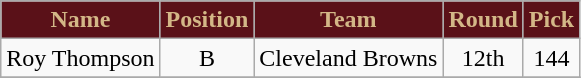<table class="wikitable" style="text-align: center;">
<tr>
<th style="background:#5a1118; color:#d3b787;">Name</th>
<th style="background:#5a1118; color:#d3b787;">Position</th>
<th style="background:#5a1118; color:#d3b787;">Team</th>
<th style="background:#5a1118; color:#d3b787;">Round</th>
<th style="background:#5a1118; color:#d3b787;">Pick</th>
</tr>
<tr>
<td>Roy Thompson</td>
<td>B</td>
<td>Cleveland Browns</td>
<td>12th</td>
<td>144</td>
</tr>
<tr>
</tr>
</table>
